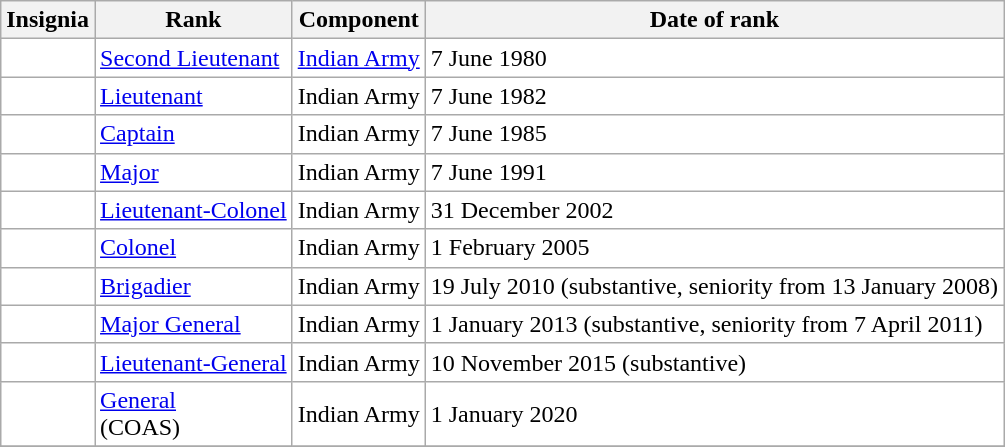<table class="wikitable" style="background:white">
<tr>
<th>Insignia</th>
<th>Rank</th>
<th>Component</th>
<th>Date of rank</th>
</tr>
<tr>
<td align="center"></td>
<td><a href='#'>Second Lieutenant</a></td>
<td><a href='#'>Indian Army</a></td>
<td>7 June 1980</td>
</tr>
<tr>
<td align="center"></td>
<td><a href='#'>Lieutenant</a></td>
<td>Indian Army</td>
<td>7 June 1982</td>
</tr>
<tr>
<td align="center"></td>
<td><a href='#'>Captain</a></td>
<td>Indian Army</td>
<td>7 June 1985</td>
</tr>
<tr>
<td align="center"></td>
<td><a href='#'>Major</a></td>
<td>Indian Army</td>
<td>7 June 1991</td>
</tr>
<tr>
<td align="center"></td>
<td><a href='#'>Lieutenant-Colonel</a></td>
<td>Indian Army</td>
<td>31 December 2002</td>
</tr>
<tr>
<td align="center"></td>
<td><a href='#'>Colonel</a></td>
<td>Indian Army</td>
<td>1 February 2005</td>
</tr>
<tr>
<td align="center"></td>
<td><a href='#'>Brigadier</a></td>
<td>Indian Army</td>
<td>19 July 2010 (substantive, seniority from 13 January 2008)</td>
</tr>
<tr>
<td align="center"></td>
<td><a href='#'>Major General</a></td>
<td>Indian Army</td>
<td>1 January 2013 (substantive, seniority from 7 April 2011)</td>
</tr>
<tr>
<td align="center"></td>
<td><a href='#'>Lieutenant-General</a></td>
<td>Indian Army</td>
<td>10 November 2015 (substantive)</td>
</tr>
<tr>
<td align="center"></td>
<td><a href='#'>General</a><br>(COAS)</td>
<td>Indian Army</td>
<td>1 January 2020</td>
</tr>
<tr>
</tr>
</table>
